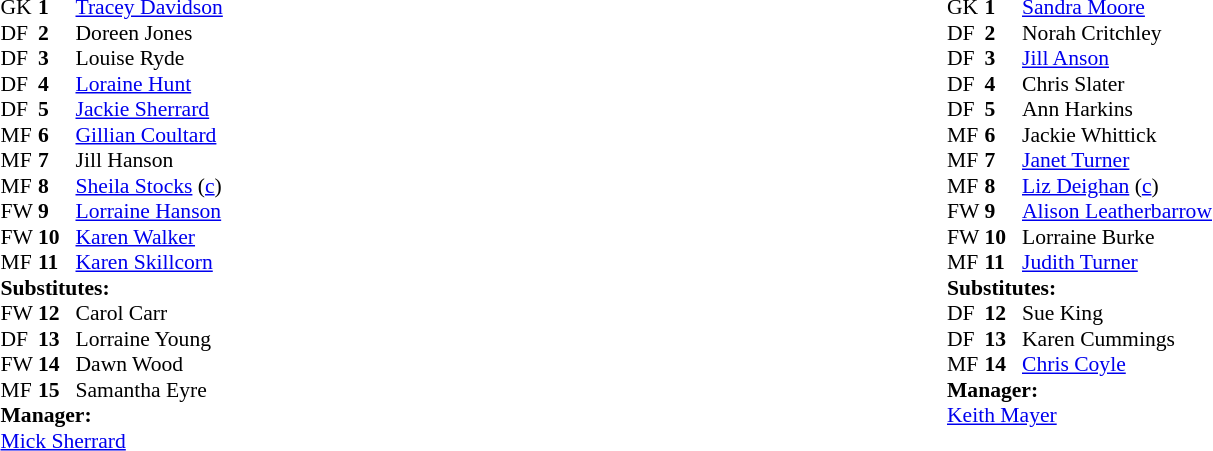<table style="width:100%;">
<tr>
<td style="vertical-align:top; width:50%;"><br><table style="font-size: 90%" cellspacing="0" cellpadding="0">
<tr>
<td colspan="4"></td>
</tr>
<tr>
<th width="25"></th>
<th width="25"></th>
</tr>
<tr>
<td>GK</td>
<td><strong>1</strong></td>
<td> <a href='#'>Tracey Davidson</a></td>
</tr>
<tr>
<td>DF</td>
<td><strong>2</strong></td>
<td> Doreen Jones</td>
</tr>
<tr>
<td>DF</td>
<td><strong>3</strong></td>
<td> Louise Ryde</td>
</tr>
<tr>
<td>DF</td>
<td><strong>4</strong></td>
<td> <a href='#'>Loraine Hunt</a></td>
</tr>
<tr>
<td>DF</td>
<td><strong>5</strong></td>
<td> <a href='#'>Jackie Sherrard</a></td>
</tr>
<tr>
<td>MF</td>
<td><strong>6</strong></td>
<td> <a href='#'>Gillian Coultard</a></td>
<td></td>
<td></td>
</tr>
<tr>
<td>MF</td>
<td><strong>7</strong></td>
<td> Jill Hanson</td>
</tr>
<tr>
<td>MF</td>
<td><strong>8</strong></td>
<td> <a href='#'>Sheila Stocks</a> (<a href='#'>c</a>)</td>
</tr>
<tr>
<td>FW</td>
<td><strong>9</strong></td>
<td> <a href='#'>Lorraine Hanson</a></td>
</tr>
<tr>
<td>FW</td>
<td><strong>10</strong></td>
<td> <a href='#'>Karen Walker</a></td>
</tr>
<tr>
<td>MF</td>
<td><strong>11</strong></td>
<td> <a href='#'>Karen Skillcorn</a></td>
</tr>
<tr>
<td colspan=4><strong>Substitutes:</strong></td>
</tr>
<tr>
<td>FW</td>
<td><strong>12</strong></td>
<td> Carol Carr</td>
</tr>
<tr>
<td>DF</td>
<td><strong>13</strong></td>
<td> Lorraine Young</td>
</tr>
<tr>
<td>FW</td>
<td><strong>14</strong></td>
<td> Dawn Wood</td>
</tr>
<tr>
<td>MF</td>
<td><strong>15</strong></td>
<td> Samantha Eyre</td>
</tr>
<tr>
<td colspan=4><strong>Manager:</strong></td>
</tr>
<tr>
<td colspan="4"> <a href='#'>Mick Sherrard</a></td>
</tr>
</table>
</td>
<td style="vertical-align:top; width:50%;"><br><table style="font-size: 90%" cellspacing="0" cellpadding="0">
<tr>
<td colspan="4"></td>
</tr>
<tr>
<th width="25"></th>
<th width="25"></th>
</tr>
<tr>
<td>GK</td>
<td><strong>1</strong></td>
<td> <a href='#'>Sandra Moore</a></td>
</tr>
<tr>
<td>DF</td>
<td><strong>2</strong></td>
<td> Norah Critchley</td>
</tr>
<tr>
<td>DF</td>
<td><strong>3</strong></td>
<td> <a href='#'>Jill Anson</a></td>
<td></td>
<td></td>
</tr>
<tr>
<td>DF</td>
<td><strong>4</strong></td>
<td> Chris Slater</td>
</tr>
<tr>
<td>DF</td>
<td><strong>5</strong></td>
<td> Ann Harkins</td>
</tr>
<tr>
<td>MF</td>
<td><strong>6</strong></td>
<td> Jackie Whittick</td>
</tr>
<tr>
<td>MF</td>
<td><strong>7</strong></td>
<td> <a href='#'>Janet Turner</a></td>
</tr>
<tr>
<td>MF</td>
<td><strong>8</strong></td>
<td> <a href='#'>Liz Deighan</a> (<a href='#'>c</a>)</td>
</tr>
<tr>
<td>FW</td>
<td><strong>9</strong></td>
<td> <a href='#'>Alison Leatherbarrow</a></td>
</tr>
<tr>
<td>FW</td>
<td><strong>10</strong></td>
<td> Lorraine Burke</td>
</tr>
<tr>
<td>MF</td>
<td><strong>11</strong></td>
<td> <a href='#'>Judith Turner</a></td>
</tr>
<tr>
<td colspan=4><strong>Substitutes:</strong></td>
</tr>
<tr>
<td>DF</td>
<td><strong>12</strong></td>
<td> Sue King</td>
</tr>
<tr>
<td>DF</td>
<td><strong>13</strong></td>
<td> Karen Cummings</td>
</tr>
<tr>
<td>MF</td>
<td><strong>14</strong></td>
<td> <a href='#'>Chris Coyle</a></td>
<td></td>
<td></td>
</tr>
<tr>
<td colspan="4"><strong>Manager:</strong></td>
</tr>
<tr>
<td colspan="4"> <a href='#'>Keith Mayer</a></td>
</tr>
</table>
</td>
</tr>
</table>
